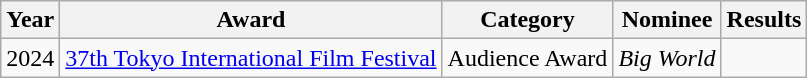<table class="wikitable">
<tr>
<th>Year</th>
<th>Award</th>
<th>Category</th>
<th>Nominee</th>
<th>Results</th>
</tr>
<tr>
<td>2024</td>
<td><a href='#'>37th Tokyo International Film Festival</a></td>
<td>Audience Award</td>
<td><em>Big World</em></td>
<td></td>
</tr>
</table>
